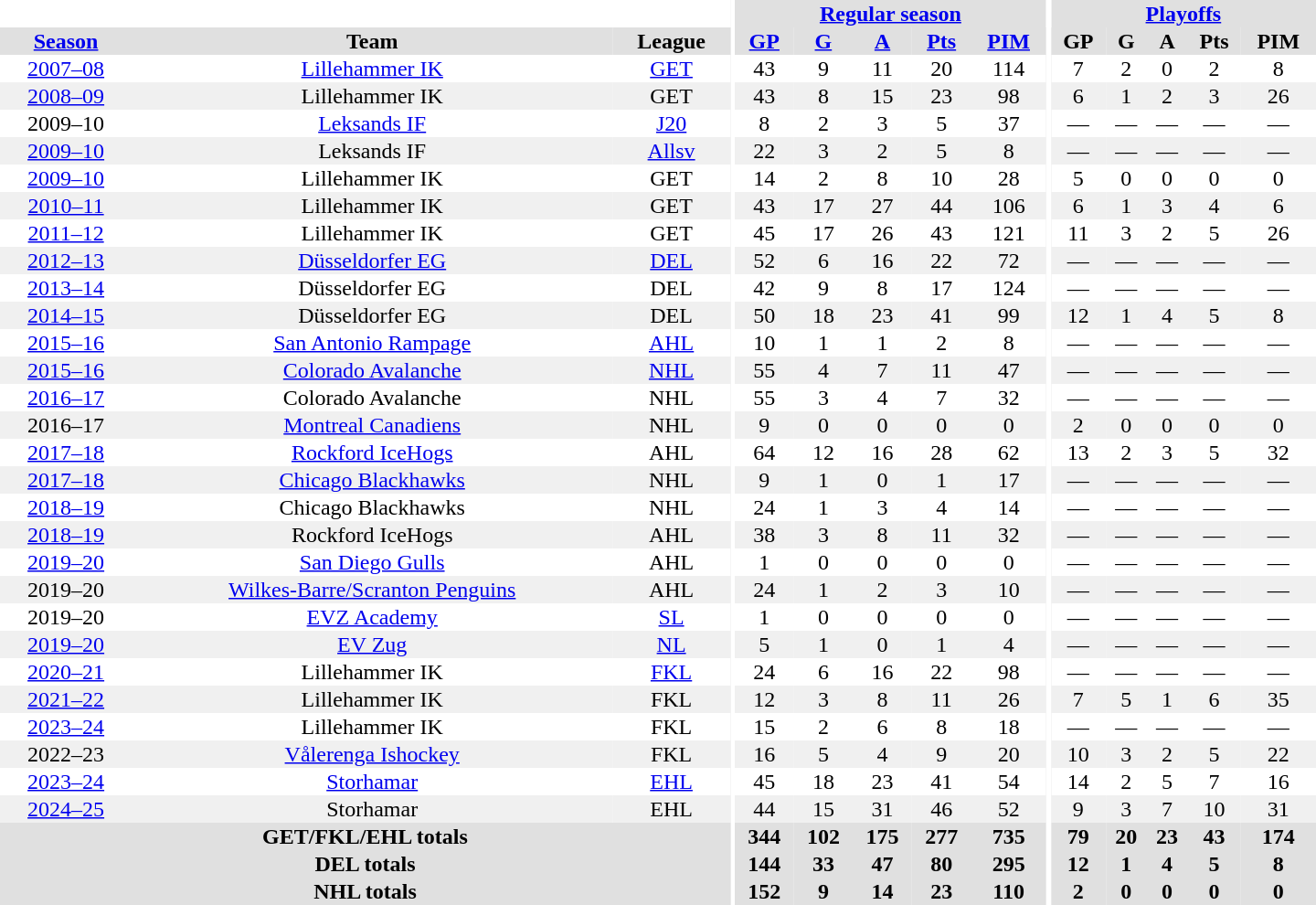<table border="0" cellpadding="1" cellspacing="0" style="text-align:center; width:60em">
<tr bgcolor="#e0e0e0">
<th colspan="3" bgcolor="#ffffff"></th>
<th rowspan="99" bgcolor="#ffffff"></th>
<th colspan="5"><a href='#'>Regular season</a></th>
<th rowspan="99" bgcolor="#ffffff"></th>
<th colspan="5"><a href='#'>Playoffs</a></th>
</tr>
<tr bgcolor="#e0e0e0">
<th><a href='#'>Season</a></th>
<th>Team</th>
<th>League</th>
<th><a href='#'>GP</a></th>
<th><a href='#'>G</a></th>
<th><a href='#'>A</a></th>
<th><a href='#'>Pts</a></th>
<th><a href='#'>PIM</a></th>
<th>GP</th>
<th>G</th>
<th>A</th>
<th>Pts</th>
<th>PIM</th>
</tr>
<tr>
<td><a href='#'>2007–08</a></td>
<td><a href='#'>Lillehammer IK</a></td>
<td><a href='#'>GET</a></td>
<td>43</td>
<td>9</td>
<td>11</td>
<td>20</td>
<td>114</td>
<td>7</td>
<td>2</td>
<td>0</td>
<td>2</td>
<td>8</td>
</tr>
<tr bgcolor="#f0f0f0">
<td><a href='#'>2008–09</a></td>
<td>Lillehammer IK</td>
<td>GET</td>
<td>43</td>
<td>8</td>
<td>15</td>
<td>23</td>
<td>98</td>
<td>6</td>
<td>1</td>
<td>2</td>
<td>3</td>
<td>26</td>
</tr>
<tr>
<td>2009–10</td>
<td><a href='#'>Leksands IF</a></td>
<td><a href='#'>J20</a></td>
<td>8</td>
<td>2</td>
<td>3</td>
<td>5</td>
<td>37</td>
<td>—</td>
<td>—</td>
<td>—</td>
<td>—</td>
<td>—</td>
</tr>
<tr bgcolor="#f0f0f0">
<td><a href='#'>2009–10</a></td>
<td>Leksands IF</td>
<td><a href='#'>Allsv</a></td>
<td>22</td>
<td>3</td>
<td>2</td>
<td>5</td>
<td>8</td>
<td>—</td>
<td>—</td>
<td>—</td>
<td>—</td>
<td>—</td>
</tr>
<tr>
<td><a href='#'>2009–10</a></td>
<td>Lillehammer IK</td>
<td>GET</td>
<td>14</td>
<td>2</td>
<td>8</td>
<td>10</td>
<td>28</td>
<td>5</td>
<td>0</td>
<td>0</td>
<td>0</td>
<td>0</td>
</tr>
<tr bgcolor="#f0f0f0">
<td><a href='#'>2010–11</a></td>
<td>Lillehammer IK</td>
<td>GET</td>
<td>43</td>
<td>17</td>
<td>27</td>
<td>44</td>
<td>106</td>
<td>6</td>
<td>1</td>
<td>3</td>
<td>4</td>
<td>6</td>
</tr>
<tr>
<td><a href='#'>2011–12</a></td>
<td>Lillehammer IK</td>
<td>GET</td>
<td>45</td>
<td>17</td>
<td>26</td>
<td>43</td>
<td>121</td>
<td>11</td>
<td>3</td>
<td>2</td>
<td>5</td>
<td>26</td>
</tr>
<tr bgcolor="#f0f0f0">
<td><a href='#'>2012–13</a></td>
<td><a href='#'>Düsseldorfer EG</a></td>
<td><a href='#'>DEL</a></td>
<td>52</td>
<td>6</td>
<td>16</td>
<td>22</td>
<td>72</td>
<td>—</td>
<td>—</td>
<td>—</td>
<td>—</td>
<td>—</td>
</tr>
<tr>
<td><a href='#'>2013–14</a></td>
<td>Düsseldorfer EG</td>
<td>DEL</td>
<td>42</td>
<td>9</td>
<td>8</td>
<td>17</td>
<td>124</td>
<td>—</td>
<td>—</td>
<td>—</td>
<td>—</td>
<td>—</td>
</tr>
<tr bgcolor="#f0f0f0">
<td><a href='#'>2014–15</a></td>
<td>Düsseldorfer EG</td>
<td>DEL</td>
<td>50</td>
<td>18</td>
<td>23</td>
<td>41</td>
<td>99</td>
<td>12</td>
<td>1</td>
<td>4</td>
<td>5</td>
<td>8</td>
</tr>
<tr>
<td><a href='#'>2015–16</a></td>
<td><a href='#'>San Antonio Rampage</a></td>
<td><a href='#'>AHL</a></td>
<td>10</td>
<td>1</td>
<td>1</td>
<td>2</td>
<td>8</td>
<td>—</td>
<td>—</td>
<td>—</td>
<td>—</td>
<td>—</td>
</tr>
<tr bgcolor="#f0f0f0">
<td><a href='#'>2015–16</a></td>
<td><a href='#'>Colorado Avalanche</a></td>
<td><a href='#'>NHL</a></td>
<td>55</td>
<td>4</td>
<td>7</td>
<td>11</td>
<td>47</td>
<td>—</td>
<td>—</td>
<td>—</td>
<td>—</td>
<td>—</td>
</tr>
<tr>
<td><a href='#'>2016–17</a></td>
<td>Colorado Avalanche</td>
<td>NHL</td>
<td>55</td>
<td>3</td>
<td>4</td>
<td>7</td>
<td>32</td>
<td>—</td>
<td>—</td>
<td>—</td>
<td>—</td>
<td>—</td>
</tr>
<tr bgcolor="#f0f0f0">
<td>2016–17</td>
<td><a href='#'>Montreal Canadiens</a></td>
<td>NHL</td>
<td>9</td>
<td>0</td>
<td>0</td>
<td>0</td>
<td>0</td>
<td>2</td>
<td>0</td>
<td>0</td>
<td>0</td>
<td>0</td>
</tr>
<tr>
<td><a href='#'>2017–18</a></td>
<td><a href='#'>Rockford IceHogs</a></td>
<td>AHL</td>
<td>64</td>
<td>12</td>
<td>16</td>
<td>28</td>
<td>62</td>
<td>13</td>
<td>2</td>
<td>3</td>
<td>5</td>
<td>32</td>
</tr>
<tr bgcolor="#f0f0f0">
<td><a href='#'>2017–18</a></td>
<td><a href='#'>Chicago Blackhawks</a></td>
<td>NHL</td>
<td>9</td>
<td>1</td>
<td>0</td>
<td>1</td>
<td>17</td>
<td>—</td>
<td>—</td>
<td>—</td>
<td>—</td>
<td>—</td>
</tr>
<tr>
<td><a href='#'>2018–19</a></td>
<td>Chicago Blackhawks</td>
<td>NHL</td>
<td>24</td>
<td>1</td>
<td>3</td>
<td>4</td>
<td>14</td>
<td>—</td>
<td>—</td>
<td>—</td>
<td>—</td>
<td>—</td>
</tr>
<tr bgcolor="#f0f0f0">
<td><a href='#'>2018–19</a></td>
<td>Rockford IceHogs</td>
<td>AHL</td>
<td>38</td>
<td>3</td>
<td>8</td>
<td>11</td>
<td>32</td>
<td>—</td>
<td>—</td>
<td>—</td>
<td>—</td>
<td>—</td>
</tr>
<tr>
<td><a href='#'>2019–20</a></td>
<td><a href='#'>San Diego Gulls</a></td>
<td>AHL</td>
<td>1</td>
<td>0</td>
<td>0</td>
<td>0</td>
<td>0</td>
<td>—</td>
<td>—</td>
<td>—</td>
<td>—</td>
<td>—</td>
</tr>
<tr bgcolor="#f0f0f0">
<td>2019–20</td>
<td><a href='#'>Wilkes-Barre/Scranton Penguins</a></td>
<td>AHL</td>
<td>24</td>
<td>1</td>
<td>2</td>
<td>3</td>
<td>10</td>
<td>—</td>
<td>—</td>
<td>—</td>
<td>—</td>
<td>—</td>
</tr>
<tr>
<td 2019–20 SL season>2019–20</td>
<td><a href='#'>EVZ Academy</a></td>
<td><a href='#'>SL</a></td>
<td>1</td>
<td>0</td>
<td>0</td>
<td>0</td>
<td>0</td>
<td>—</td>
<td>—</td>
<td>—</td>
<td>—</td>
<td>—</td>
</tr>
<tr bgcolor="#f0f0f0">
<td><a href='#'>2019–20</a></td>
<td><a href='#'>EV Zug</a></td>
<td><a href='#'>NL</a></td>
<td>5</td>
<td>1</td>
<td>0</td>
<td>1</td>
<td>4</td>
<td>—</td>
<td>—</td>
<td>—</td>
<td>—</td>
<td>—</td>
</tr>
<tr>
<td><a href='#'>2020–21</a></td>
<td>Lillehammer IK</td>
<td><a href='#'>FKL</a></td>
<td>24</td>
<td>6</td>
<td>16</td>
<td>22</td>
<td>98</td>
<td>—</td>
<td>—</td>
<td>—</td>
<td>—</td>
<td>—</td>
</tr>
<tr bgcolor="#f0f0f0">
<td><a href='#'>2021–22</a></td>
<td>Lillehammer IK</td>
<td>FKL</td>
<td>12</td>
<td>3</td>
<td>8</td>
<td>11</td>
<td>26</td>
<td>7</td>
<td>5</td>
<td>1</td>
<td>6</td>
<td>35</td>
</tr>
<tr>
<td><a href='#'>2023–24</a></td>
<td>Lillehammer IK</td>
<td>FKL</td>
<td>15</td>
<td>2</td>
<td>6</td>
<td>8</td>
<td>18</td>
<td>—</td>
<td>—</td>
<td>—</td>
<td>—</td>
<td>—</td>
</tr>
<tr bgcolor="#f0f0f0">
<td>2022–23</td>
<td><a href='#'>Vålerenga Ishockey</a></td>
<td>FKL</td>
<td>16</td>
<td>5</td>
<td>4</td>
<td>9</td>
<td>20</td>
<td>10</td>
<td>3</td>
<td>2</td>
<td>5</td>
<td>22</td>
</tr>
<tr>
<td><a href='#'>2023–24</a></td>
<td><a href='#'>Storhamar</a></td>
<td><a href='#'>EHL</a></td>
<td>45</td>
<td>18</td>
<td>23</td>
<td>41</td>
<td>54</td>
<td>14</td>
<td>2</td>
<td>5</td>
<td>7</td>
<td>16</td>
</tr>
<tr bgcolor="#f0f0f0">
<td><a href='#'>2024–25</a></td>
<td>Storhamar</td>
<td>EHL</td>
<td>44</td>
<td>15</td>
<td>31</td>
<td>46</td>
<td>52</td>
<td>9</td>
<td>3</td>
<td>7</td>
<td>10</td>
<td>31</td>
</tr>
<tr bgcolor="#e0e0e0">
<th colspan="3">GET/FKL/EHL totals</th>
<th>344</th>
<th>102</th>
<th>175</th>
<th>277</th>
<th>735</th>
<th>79</th>
<th>20</th>
<th>23</th>
<th>43</th>
<th>174</th>
</tr>
<tr bgcolor="#e0e0e0">
<th colspan="3">DEL totals</th>
<th>144</th>
<th>33</th>
<th>47</th>
<th>80</th>
<th>295</th>
<th>12</th>
<th>1</th>
<th>4</th>
<th>5</th>
<th>8</th>
</tr>
<tr bgcolor="#e0e0e0">
<th colspan="3">NHL totals</th>
<th>152</th>
<th>9</th>
<th>14</th>
<th>23</th>
<th>110</th>
<th>2</th>
<th>0</th>
<th>0</th>
<th>0</th>
<th>0</th>
</tr>
</table>
